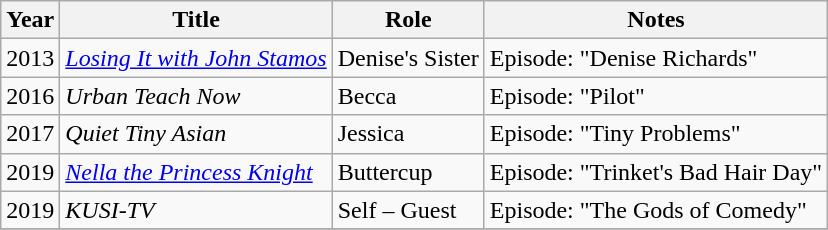<table class="wikitable sortable">
<tr>
<th>Year</th>
<th>Title</th>
<th>Role</th>
<th class="unsortable">Notes</th>
</tr>
<tr>
<td>2013</td>
<td><em><a href='#'>Losing It with John Stamos</a></em></td>
<td>Denise's Sister</td>
<td>Episode: "Denise Richards"</td>
</tr>
<tr>
<td>2016</td>
<td><em>Urban Teach Now</em></td>
<td>Becca</td>
<td>Episode: "Pilot"</td>
</tr>
<tr>
<td>2017</td>
<td><em>Quiet Tiny Asian</em></td>
<td>Jessica</td>
<td>Episode: "Tiny Problems"</td>
</tr>
<tr>
<td>2019</td>
<td><em><a href='#'>Nella the Princess Knight</a></em></td>
<td>Buttercup</td>
<td>Episode: "Trinket's Bad Hair Day"</td>
</tr>
<tr>
<td>2019</td>
<td><em>KUSI-TV</em></td>
<td>Self – Guest</td>
<td>Episode: "The Gods of Comedy"</td>
</tr>
<tr>
</tr>
</table>
